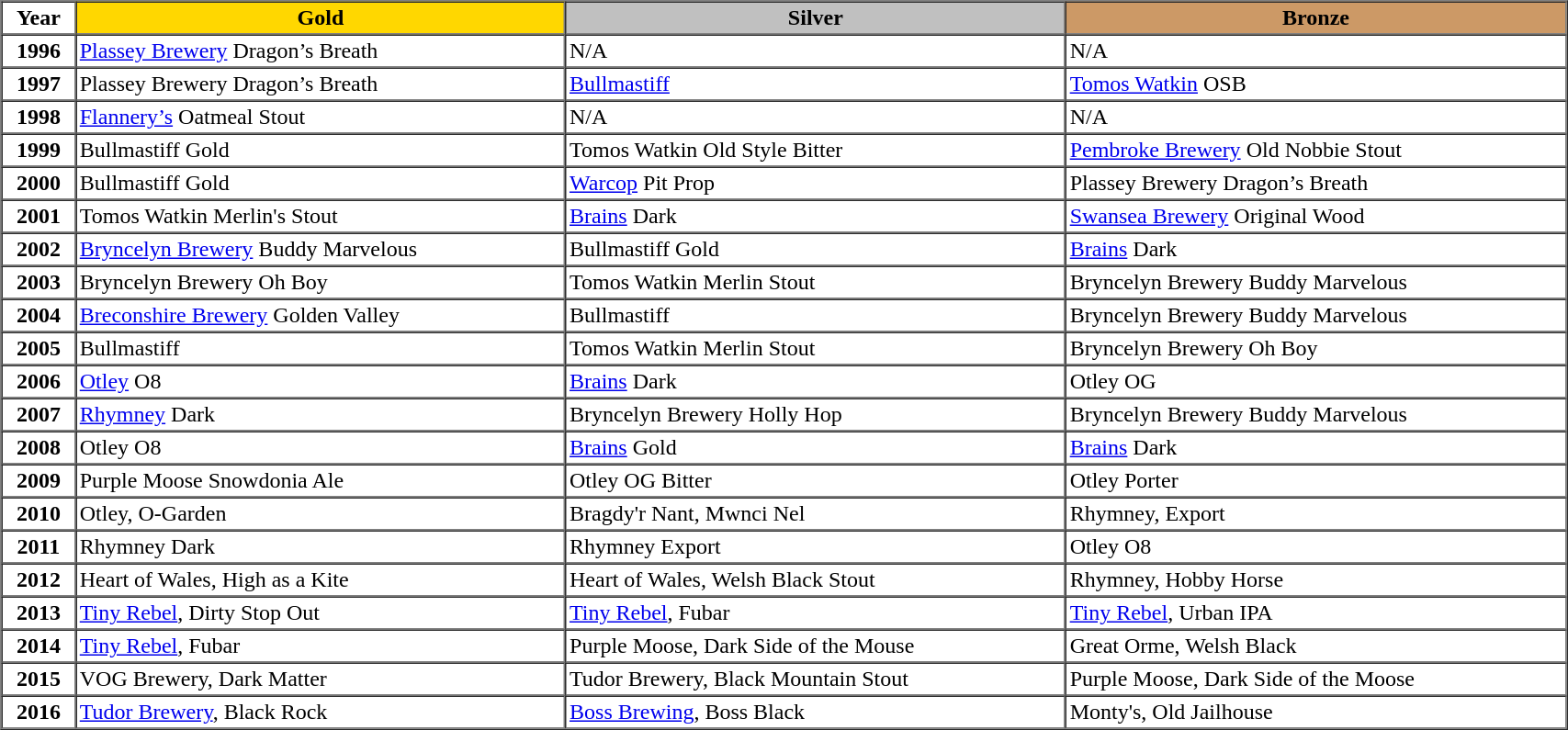<table | width=90% border=1 cellpadding=2 cellspacing=0>
<tr>
<th>Year</th>
<th bgcolor="gold"><strong>Gold</strong></th>
<th bgcolor="silver"><strong>Silver</strong></th>
<th bgcolor="CC9966"><strong>Bronze</strong></th>
</tr>
<tr>
<th>1996</th>
<td><a href='#'>Plassey Brewery</a> Dragon’s Breath</td>
<td>N/A</td>
<td>N/A</td>
</tr>
<tr>
<th>1997</th>
<td>Plassey Brewery Dragon’s Breath</td>
<td><a href='#'>Bullmastiff</a></td>
<td><a href='#'>Tomos Watkin</a> OSB</td>
</tr>
<tr>
<th>1998</th>
<td><a href='#'>Flannery’s</a> Oatmeal Stout</td>
<td>N/A</td>
<td>N/A</td>
</tr>
<tr>
<th>1999</th>
<td>Bullmastiff Gold</td>
<td>Tomos Watkin Old Style Bitter</td>
<td><a href='#'>Pembroke Brewery</a> Old Nobbie Stout</td>
</tr>
<tr>
<th>2000</th>
<td>Bullmastiff Gold</td>
<td><a href='#'>Warcop</a> Pit Prop</td>
<td>Plassey Brewery Dragon’s Breath</td>
</tr>
<tr>
<th>2001</th>
<td>Tomos Watkin Merlin's Stout</td>
<td><a href='#'>Brains</a> Dark</td>
<td><a href='#'>Swansea Brewery</a> Original Wood</td>
</tr>
<tr>
<th>2002</th>
<td><a href='#'>Bryncelyn Brewery</a> Buddy Marvelous</td>
<td>Bullmastiff Gold</td>
<td><a href='#'>Brains</a> Dark</td>
</tr>
<tr>
<th>2003</th>
<td>Bryncelyn Brewery Oh Boy</td>
<td>Tomos Watkin Merlin Stout</td>
<td>Bryncelyn Brewery Buddy Marvelous</td>
</tr>
<tr>
<th>2004</th>
<td><a href='#'>Breconshire Brewery</a> Golden Valley</td>
<td>Bullmastiff</td>
<td>Bryncelyn Brewery Buddy Marvelous</td>
</tr>
<tr>
<th>2005</th>
<td>Bullmastiff</td>
<td>Tomos Watkin Merlin Stout</td>
<td>Bryncelyn Brewery Oh Boy</td>
</tr>
<tr>
<th>2006</th>
<td><a href='#'>Otley</a> O8</td>
<td><a href='#'>Brains</a> Dark</td>
<td>Otley OG</td>
</tr>
<tr>
<th>2007</th>
<td><a href='#'>Rhymney</a> Dark</td>
<td>Bryncelyn Brewery Holly Hop</td>
<td>Bryncelyn Brewery Buddy Marvelous</td>
</tr>
<tr>
<th>2008</th>
<td>Otley O8</td>
<td><a href='#'>Brains</a> Gold</td>
<td><a href='#'>Brains</a> Dark</td>
</tr>
<tr>
<th>2009</th>
<td>Purple Moose Snowdonia Ale</td>
<td>Otley OG Bitter</td>
<td>Otley Porter</td>
</tr>
<tr>
<th>2010</th>
<td>Otley, O-Garden</td>
<td>Bragdy'r Nant, Mwnci Nel</td>
<td>Rhymney, Export</td>
</tr>
<tr>
<th>2011</th>
<td>Rhymney Dark</td>
<td>Rhymney Export</td>
<td>Otley O8</td>
</tr>
<tr>
<th>2012</th>
<td>Heart of Wales, High as a Kite</td>
<td>Heart of Wales, Welsh Black Stout</td>
<td>Rhymney, Hobby Horse</td>
</tr>
<tr>
<th>2013</th>
<td><a href='#'>Tiny Rebel</a>, Dirty Stop Out</td>
<td><a href='#'>Tiny Rebel</a>, Fubar</td>
<td><a href='#'>Tiny Rebel</a>, Urban IPA</td>
</tr>
<tr>
<th>2014</th>
<td><a href='#'>Tiny Rebel</a>, Fubar</td>
<td>Purple Moose, Dark Side of the Mouse</td>
<td>Great Orme, Welsh Black</td>
</tr>
<tr>
<th>2015</th>
<td>VOG Brewery, Dark Matter</td>
<td>Tudor Brewery, Black Mountain Stout</td>
<td>Purple Moose, Dark Side of the Moose</td>
</tr>
<tr>
<th>2016</th>
<td><a href='#'>Tudor Brewery</a>, Black Rock</td>
<td><a href='#'>Boss Brewing</a>, Boss Black</td>
<td>Monty's, Old Jailhouse</td>
</tr>
</table>
